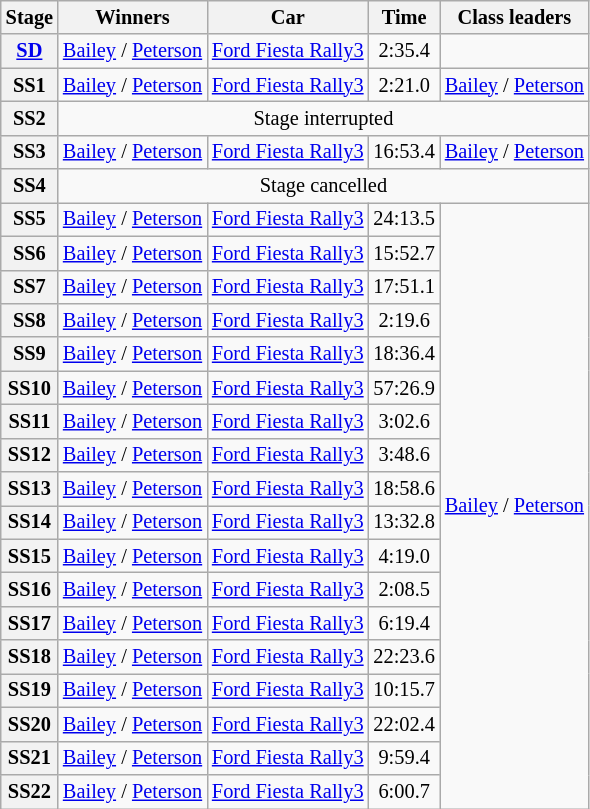<table class="wikitable" style="font-size:85%">
<tr>
<th>Stage</th>
<th>Winners</th>
<th>Car</th>
<th>Time</th>
<th>Class leaders</th>
</tr>
<tr>
<th><a href='#'>SD</a></th>
<td><a href='#'>Bailey</a> / <a href='#'>Peterson</a></td>
<td><a href='#'>Ford Fiesta Rally3</a></td>
<td align="center">2:35.4</td>
<td></td>
</tr>
<tr>
<th>SS1</th>
<td><a href='#'>Bailey</a> / <a href='#'>Peterson</a></td>
<td><a href='#'>Ford Fiesta Rally3</a></td>
<td align="center">2:21.0</td>
<td><a href='#'>Bailey</a> / <a href='#'>Peterson</a></td>
</tr>
<tr>
<th>SS2</th>
<td align="center" colspan="4">Stage interrupted</td>
</tr>
<tr>
<th>SS3</th>
<td><a href='#'>Bailey</a> / <a href='#'>Peterson</a></td>
<td><a href='#'>Ford Fiesta Rally3</a></td>
<td align="center">16:53.4</td>
<td><a href='#'>Bailey</a> / <a href='#'>Peterson</a></td>
</tr>
<tr>
<th>SS4</th>
<td align="center" colspan="4">Stage cancelled</td>
</tr>
<tr>
<th>SS5</th>
<td><a href='#'>Bailey</a> / <a href='#'>Peterson</a></td>
<td><a href='#'>Ford Fiesta Rally3</a></td>
<td align="center">24:13.5</td>
<td rowspan="18"><a href='#'>Bailey</a> / <a href='#'>Peterson</a></td>
</tr>
<tr>
<th>SS6</th>
<td><a href='#'>Bailey</a> / <a href='#'>Peterson</a></td>
<td><a href='#'>Ford Fiesta Rally3</a></td>
<td align="center">15:52.7</td>
</tr>
<tr>
<th>SS7</th>
<td><a href='#'>Bailey</a> / <a href='#'>Peterson</a></td>
<td><a href='#'>Ford Fiesta Rally3</a></td>
<td align="center">17:51.1</td>
</tr>
<tr>
<th>SS8</th>
<td><a href='#'>Bailey</a> / <a href='#'>Peterson</a></td>
<td><a href='#'>Ford Fiesta Rally3</a></td>
<td align="center">2:19.6</td>
</tr>
<tr>
<th>SS9</th>
<td><a href='#'>Bailey</a> / <a href='#'>Peterson</a></td>
<td><a href='#'>Ford Fiesta Rally3</a></td>
<td align="center">18:36.4</td>
</tr>
<tr>
<th>SS10</th>
<td><a href='#'>Bailey</a> / <a href='#'>Peterson</a></td>
<td><a href='#'>Ford Fiesta Rally3</a></td>
<td align="center">57:26.9</td>
</tr>
<tr>
<th>SS11</th>
<td><a href='#'>Bailey</a> / <a href='#'>Peterson</a></td>
<td><a href='#'>Ford Fiesta Rally3</a></td>
<td align="center">3:02.6</td>
</tr>
<tr>
<th>SS12</th>
<td><a href='#'>Bailey</a> / <a href='#'>Peterson</a></td>
<td><a href='#'>Ford Fiesta Rally3</a></td>
<td align="center">3:48.6</td>
</tr>
<tr>
<th>SS13</th>
<td><a href='#'>Bailey</a> / <a href='#'>Peterson</a></td>
<td><a href='#'>Ford Fiesta Rally3</a></td>
<td align="center">18:58.6</td>
</tr>
<tr>
<th>SS14</th>
<td><a href='#'>Bailey</a> / <a href='#'>Peterson</a></td>
<td><a href='#'>Ford Fiesta Rally3</a></td>
<td align="center">13:32.8</td>
</tr>
<tr>
<th>SS15</th>
<td><a href='#'>Bailey</a> / <a href='#'>Peterson</a></td>
<td><a href='#'>Ford Fiesta Rally3</a></td>
<td align="center">4:19.0</td>
</tr>
<tr>
<th>SS16</th>
<td><a href='#'>Bailey</a> / <a href='#'>Peterson</a></td>
<td><a href='#'>Ford Fiesta Rally3</a></td>
<td align="center">2:08.5</td>
</tr>
<tr>
<th>SS17</th>
<td><a href='#'>Bailey</a> / <a href='#'>Peterson</a></td>
<td><a href='#'>Ford Fiesta Rally3</a></td>
<td align="center">6:19.4</td>
</tr>
<tr>
<th>SS18</th>
<td><a href='#'>Bailey</a> / <a href='#'>Peterson</a></td>
<td><a href='#'>Ford Fiesta Rally3</a></td>
<td align="center">22:23.6</td>
</tr>
<tr>
<th>SS19</th>
<td><a href='#'>Bailey</a> / <a href='#'>Peterson</a></td>
<td><a href='#'>Ford Fiesta Rally3</a></td>
<td align="center">10:15.7</td>
</tr>
<tr>
<th>SS20</th>
<td><a href='#'>Bailey</a> / <a href='#'>Peterson</a></td>
<td><a href='#'>Ford Fiesta Rally3</a></td>
<td align="center">22:02.4</td>
</tr>
<tr>
<th>SS21</th>
<td><a href='#'>Bailey</a> / <a href='#'>Peterson</a></td>
<td><a href='#'>Ford Fiesta Rally3</a></td>
<td align="center">9:59.4</td>
</tr>
<tr>
<th>SS22</th>
<td><a href='#'>Bailey</a> / <a href='#'>Peterson</a></td>
<td><a href='#'>Ford Fiesta Rally3</a></td>
<td align="center">6:00.7</td>
</tr>
</table>
